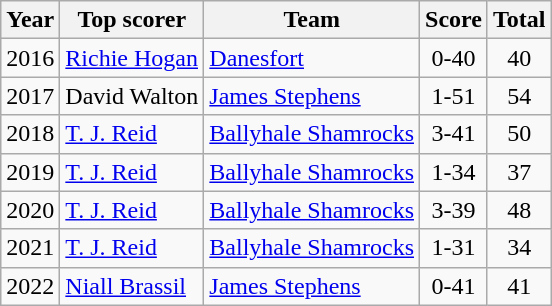<table class="wikitable" style="text-align:center;">
<tr>
<th>Year</th>
<th>Top scorer</th>
<th>Team</th>
<th>Score</th>
<th>Total</th>
</tr>
<tr>
<td>2016</td>
<td style="text-align:left;"><a href='#'>Richie Hogan</a></td>
<td style="text-align:left;"><a href='#'>Danesfort</a></td>
<td>0-40</td>
<td>40</td>
</tr>
<tr>
<td>2017</td>
<td style="text-align:left;">David Walton</td>
<td style="text-align:left;"><a href='#'>James Stephens</a></td>
<td>1-51</td>
<td>54</td>
</tr>
<tr>
<td>2018</td>
<td style="text-align:left;"><a href='#'>T. J. Reid</a></td>
<td style="text-align:left;"><a href='#'>Ballyhale Shamrocks</a></td>
<td>3-41</td>
<td>50</td>
</tr>
<tr>
<td>2019</td>
<td style="text-align:left;"><a href='#'>T. J. Reid</a></td>
<td style="text-align:left;"><a href='#'>Ballyhale Shamrocks</a></td>
<td>1-34</td>
<td>37</td>
</tr>
<tr>
<td>2020</td>
<td style="text-align:left;"><a href='#'>T. J. Reid</a></td>
<td style="text-align:left;"><a href='#'>Ballyhale Shamrocks</a></td>
<td>3-39</td>
<td>48</td>
</tr>
<tr>
<td>2021</td>
<td style="text-align:left;"><a href='#'>T. J. Reid</a></td>
<td style="text-align:left;"><a href='#'>Ballyhale Shamrocks</a></td>
<td>1-31</td>
<td>34</td>
</tr>
<tr>
<td>2022</td>
<td style="text-align:left;"><a href='#'>Niall Brassil</a></td>
<td style="text-align:left;"><a href='#'>James Stephens</a></td>
<td>0-41</td>
<td>41</td>
</tr>
</table>
